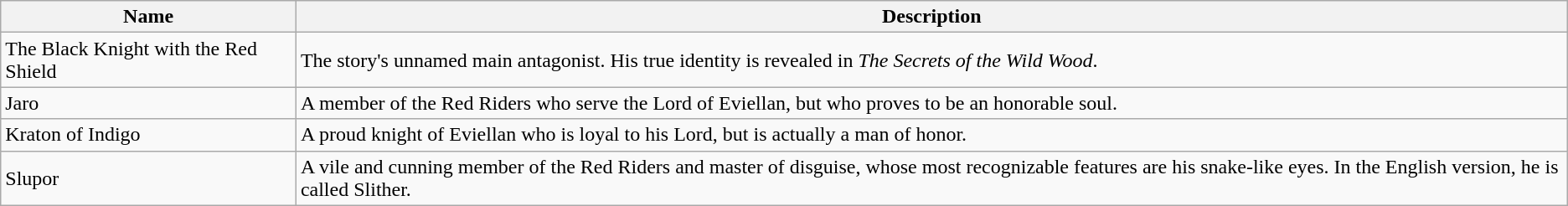<table class="wikitable">
<tr>
<th>Name</th>
<th>Description</th>
</tr>
<tr>
<td>The Black Knight with the Red Shield</td>
<td>The story's unnamed main antagonist. His true identity is revealed in <em>The Secrets of the Wild Wood</em>.</td>
</tr>
<tr>
<td>Jaro</td>
<td>A member of the Red Riders who serve the Lord of Eviellan, but who proves to be an honorable soul.</td>
</tr>
<tr>
<td>Kraton of Indigo</td>
<td>A proud knight of Eviellan who is loyal to his Lord, but is actually a man of honor.</td>
</tr>
<tr>
<td>Slupor</td>
<td>A vile and cunning member of the Red Riders and master of disguise, whose most recognizable features are his snake-like eyes. In the English version, he is called Slither.</td>
</tr>
</table>
